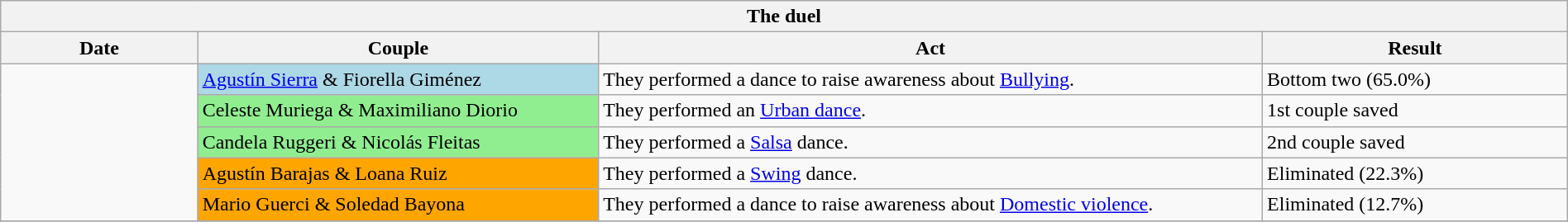<table class="wikitable collapsible collapsed" style="text-align: align; width: 100%;">
<tr>
<th colspan="11" style="with: 100%;" align="center">The duel</th>
</tr>
<tr>
<th width=75>Date</th>
<th width=160>Couple</th>
<th width=270>Act</th>
<th width=120>Result</th>
</tr>
<tr>
<td rowspan="5"></td>
<td bgcolor="lightblue"><a href='#'>Agustín Sierra</a> & Fiorella Giménez</td>
<td>They performed a dance to raise awareness about <a href='#'>Bullying</a>.<br></td>
<td>Bottom two (65.0%)</td>
</tr>
<tr>
<td bgcolor="lightgreen">Celeste Muriega & Maximiliano Diorio</td>
<td>They performed an <a href='#'>Urban dance</a>.<br></td>
<td>1st couple saved</td>
</tr>
<tr>
<td bgcolor="lightgreen">Candela Ruggeri & Nicolás Fleitas</td>
<td>They performed a <a href='#'>Salsa</a> dance.<br></td>
<td>2nd couple saved</td>
</tr>
<tr>
<td bgcolor="orange">Agustín Barajas & Loana Ruiz</td>
<td>They performed a <a href='#'>Swing</a> dance.<br></td>
<td>Eliminated (22.3%)</td>
</tr>
<tr>
<td bgcolor="orange">Mario Guerci & Soledad Bayona</td>
<td>They performed a dance to raise awareness about <a href='#'>Domestic violence</a>.<br></td>
<td>Eliminated (12.7%)</td>
</tr>
<tr>
</tr>
</table>
